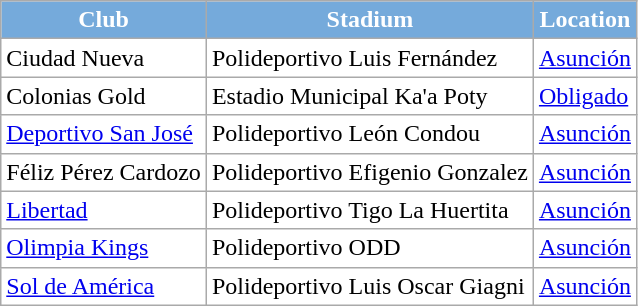<table class="wikitable" style="background:#FFFFFF">
<tr>
<th style="background:#75AADB; color:#FFFFFF">Club</th>
<th style="background:#75AADB; color:#FFFFFF">Stadium</th>
<th style="background:#75AADB; color:#FFFFFF">Location</th>
</tr>
<tr align=center>
<td align=left>Ciudad Nueva</td>
<td align=left>Polideportivo Luis Fernández</td>
<td align=left> <a href='#'>Asunción</a></td>
</tr>
<tr align=center>
<td align=left>Colonias Gold</td>
<td align=left>Estadio Municipal Ka'a Poty</td>
<td align=left> <a href='#'>Obligado</a></td>
</tr>
<tr align=center>
<td align=left><a href='#'>Deportivo San José</a></td>
<td align=left>Polideportivo León Condou</td>
<td align=left> <a href='#'>Asunción</a></td>
</tr>
<tr align=center>
<td align=left>Féliz Pérez Cardozo</td>
<td align=left>Polideportivo Efigenio Gonzalez</td>
<td align=left> <a href='#'>Asunción</a></td>
</tr>
<tr align=center>
<td align=left><a href='#'>Libertad</a></td>
<td align=left>Polideportivo Tigo La Huertita</td>
<td align=left> <a href='#'>Asunción</a></td>
</tr>
<tr align=center>
<td align=left><a href='#'>Olimpia Kings</a></td>
<td align=left>Polideportivo ODD</td>
<td align=left> <a href='#'>Asunción</a></td>
</tr>
<tr align=center>
<td align=left><a href='#'>Sol de América</a></td>
<td align=left>Polideportivo Luis Oscar Giagni</td>
<td align=left> <a href='#'>Asunción</a></td>
</tr>
</table>
